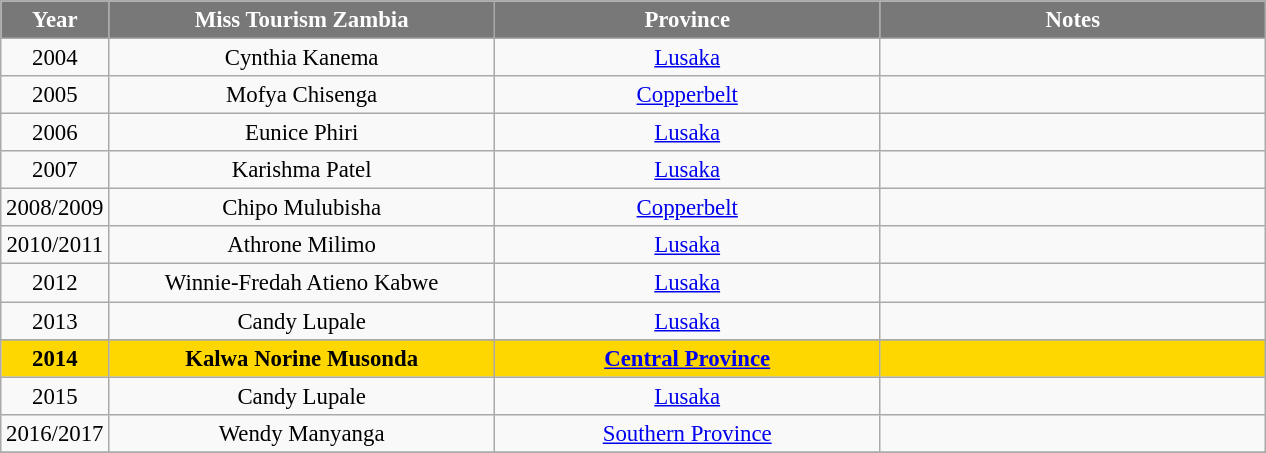<table class="wikitable sortable" style="font-size: 95%; text-align:center">
<tr>
<th width="60" style="background-color:#787878;color:#FFFFFF;">Year</th>
<th width="250" style="background-color:#787878;color:#FFFFFF;">Miss Tourism Zambia</th>
<th width="250" style="background-color:#787878;color:#FFFFFF;">Province</th>
<th width="250" style="background-color:#787878;color:#FFFFFF;">Notes</th>
</tr>
<tr>
<td>2004</td>
<td>Cynthia Kanema</td>
<td><a href='#'>Lusaka</a></td>
<td></td>
</tr>
<tr>
<td>2005</td>
<td>Mofya Chisenga</td>
<td><a href='#'>Copperbelt</a></td>
<td></td>
</tr>
<tr>
<td>2006</td>
<td>Eunice Phiri</td>
<td><a href='#'>Lusaka</a></td>
<td></td>
</tr>
<tr>
<td>2007</td>
<td>Karishma Patel</td>
<td><a href='#'>Lusaka</a></td>
<td></td>
</tr>
<tr>
<td>2008/2009</td>
<td>Chipo Mulubisha</td>
<td><a href='#'>Copperbelt</a></td>
<td></td>
</tr>
<tr>
<td>2010/2011</td>
<td>Athrone Milimo</td>
<td><a href='#'>Lusaka</a></td>
<td></td>
</tr>
<tr>
<td>2012</td>
<td>Winnie-Fredah Atieno Kabwe</td>
<td><a href='#'>Lusaka</a></td>
<td></td>
</tr>
<tr>
<td>2013</td>
<td>Candy Lupale</td>
<td><a href='#'>Lusaka</a></td>
<td></td>
</tr>
<tr>
</tr>
<tr style="background-color:gold; font-weight: bold">
<td>2014</td>
<td>Kalwa Norine Musonda</td>
<td><a href='#'>Central Province</a></td>
<td></td>
</tr>
<tr>
<td>2015</td>
<td>Candy Lupale</td>
<td><a href='#'>Lusaka</a></td>
<td></td>
</tr>
<tr>
<td>2016/2017</td>
<td>Wendy Manyanga</td>
<td><a href='#'>Southern Province</a></td>
<td></td>
</tr>
<tr>
</tr>
</table>
